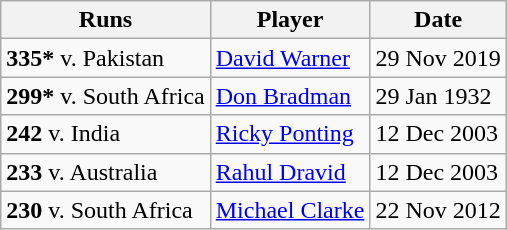<table class="wikitable">
<tr>
<th>Runs</th>
<th>Player</th>
<th>Date</th>
</tr>
<tr>
<td><strong>335*</strong> v. Pakistan</td>
<td> <a href='#'>David Warner</a></td>
<td>29 Nov 2019</td>
</tr>
<tr>
<td><strong>299*</strong> v. South Africa</td>
<td> <a href='#'>Don Bradman</a></td>
<td>29 Jan 1932</td>
</tr>
<tr>
<td><strong>242</strong> v. India</td>
<td> <a href='#'>Ricky Ponting</a></td>
<td>12 Dec 2003</td>
</tr>
<tr>
<td><strong>233</strong> v. Australia</td>
<td> <a href='#'>Rahul Dravid</a></td>
<td>12 Dec 2003</td>
</tr>
<tr>
<td><strong>230</strong> v. South Africa</td>
<td> <a href='#'>Michael Clarke</a></td>
<td>22 Nov 2012</td>
</tr>
</table>
